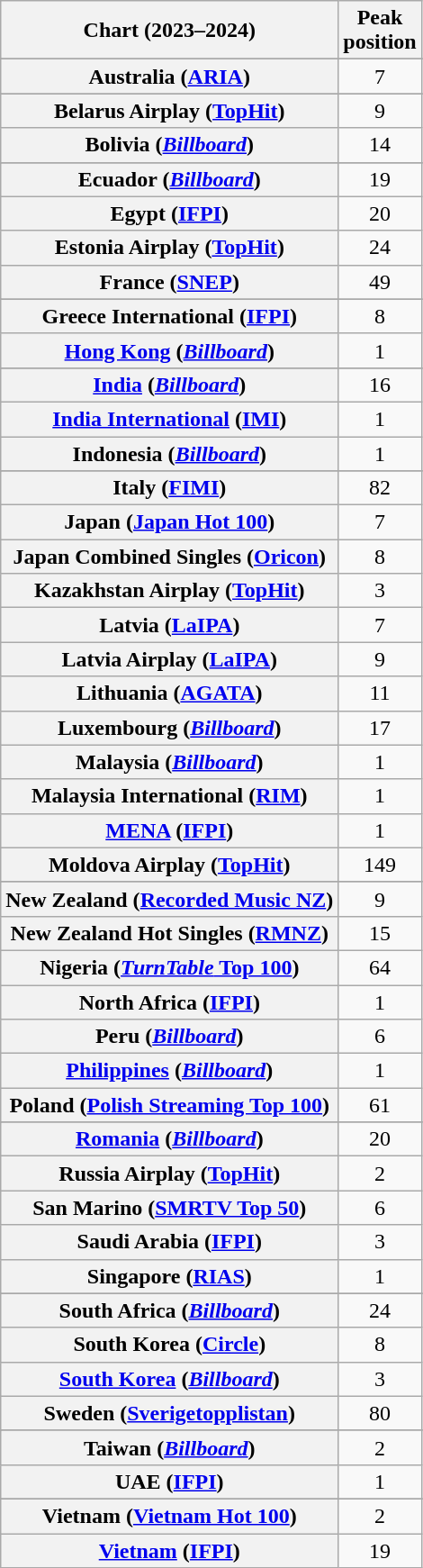<table class="wikitable sortable plainrowheaders" style="text-align:center">
<tr>
<th scope="col">Chart (2023–2024)</th>
<th scope="col">Peak<br>position</th>
</tr>
<tr>
</tr>
<tr>
<th scope="row">Australia (<a href='#'>ARIA</a>)</th>
<td>7</td>
</tr>
<tr>
</tr>
<tr>
<th scope="row">Belarus Airplay (<a href='#'>TopHit</a>)</th>
<td>9</td>
</tr>
<tr>
<th scope="row">Bolivia (<em><a href='#'>Billboard</a></em>)</th>
<td>14</td>
</tr>
<tr>
</tr>
<tr>
</tr>
<tr>
</tr>
<tr>
</tr>
<tr>
<th scope="row">Ecuador (<em><a href='#'>Billboard</a></em>)</th>
<td>19</td>
</tr>
<tr>
<th scope="row">Egypt (<a href='#'>IFPI</a>)</th>
<td>20</td>
</tr>
<tr>
<th scope="row">Estonia Airplay (<a href='#'>TopHit</a>)</th>
<td>24</td>
</tr>
<tr>
<th scope="row">France (<a href='#'>SNEP</a>)</th>
<td>49</td>
</tr>
<tr>
</tr>
<tr>
</tr>
<tr>
<th scope="row">Greece International (<a href='#'>IFPI</a>)</th>
<td>8</td>
</tr>
<tr>
<th scope="row"><a href='#'>Hong Kong</a> (<em><a href='#'>Billboard</a></em>)</th>
<td>1</td>
</tr>
<tr>
</tr>
<tr>
<th scope="row"><a href='#'>India</a> (<em><a href='#'>Billboard</a></em>)</th>
<td>16</td>
</tr>
<tr>
<th scope="row"><a href='#'>India International</a> (<a href='#'>IMI</a>)</th>
<td>1</td>
</tr>
<tr>
<th scope="row">Indonesia (<em><a href='#'>Billboard</a></em>)</th>
<td>1</td>
</tr>
<tr>
</tr>
<tr>
<th scope="row">Italy (<a href='#'>FIMI</a>)</th>
<td>82</td>
</tr>
<tr>
<th scope="row">Japan (<a href='#'>Japan Hot 100</a>)</th>
<td>7</td>
</tr>
<tr>
<th scope="row">Japan Combined Singles (<a href='#'>Oricon</a>)</th>
<td>8</td>
</tr>
<tr>
<th scope="row">Kazakhstan Airplay (<a href='#'>TopHit</a>)</th>
<td>3</td>
</tr>
<tr>
<th scope="row">Latvia (<a href='#'>LaIPA</a>)</th>
<td>7</td>
</tr>
<tr>
<th scope="row">Latvia Airplay (<a href='#'>LaIPA</a>)</th>
<td>9</td>
</tr>
<tr>
<th scope="row">Lithuania (<a href='#'>AGATA</a>)</th>
<td>11</td>
</tr>
<tr>
<th scope="row">Luxembourg (<em><a href='#'>Billboard</a></em>)</th>
<td>17</td>
</tr>
<tr>
<th scope="row">Malaysia (<em><a href='#'>Billboard</a></em>)</th>
<td>1</td>
</tr>
<tr>
<th scope="row">Malaysia International (<a href='#'>RIM</a>)</th>
<td>1</td>
</tr>
<tr>
<th scope="row"><a href='#'>MENA</a> (<a href='#'>IFPI</a>)</th>
<td>1</td>
</tr>
<tr>
<th scope="row">Moldova Airplay (<a href='#'>TopHit</a>)</th>
<td>149</td>
</tr>
<tr>
</tr>
<tr>
<th scope="row">New Zealand (<a href='#'>Recorded Music NZ</a>)</th>
<td>9</td>
</tr>
<tr>
<th scope="row">New Zealand Hot Singles (<a href='#'>RMNZ</a>)<br><em></em></th>
<td>15</td>
</tr>
<tr>
<th scope="row">Nigeria (<a href='#'><em>TurnTable</em> Top 100</a>)</th>
<td>64</td>
</tr>
<tr>
<th scope="row">North Africa (<a href='#'>IFPI</a>)</th>
<td>1</td>
</tr>
<tr>
<th scope="row">Peru (<em><a href='#'>Billboard</a></em>)</th>
<td>6</td>
</tr>
<tr>
<th scope="row"><a href='#'>Philippines</a> (<em><a href='#'>Billboard</a></em>)</th>
<td>1</td>
</tr>
<tr>
<th scope="row">Poland (<a href='#'>Polish Streaming Top 100</a>)</th>
<td>61</td>
</tr>
<tr>
</tr>
<tr>
<th scope="row"><a href='#'>Romania</a> (<em><a href='#'>Billboard</a></em>)</th>
<td>20</td>
</tr>
<tr>
<th scope="row">Russia Airplay (<a href='#'>TopHit</a>)</th>
<td>2</td>
</tr>
<tr>
<th scope="row">San Marino (<a href='#'>SMRTV Top 50</a>)</th>
<td>6</td>
</tr>
<tr>
<th scope="row">Saudi Arabia (<a href='#'>IFPI</a>)</th>
<td>3</td>
</tr>
<tr>
<th scope="row">Singapore (<a href='#'>RIAS</a>)</th>
<td>1</td>
</tr>
<tr>
</tr>
<tr>
<th scope="row">South Africa (<em><a href='#'>Billboard</a></em>)</th>
<td>24</td>
</tr>
<tr>
<th scope="row">South Korea (<a href='#'>Circle</a>)</th>
<td>8</td>
</tr>
<tr>
<th scope="row"><a href='#'>South Korea</a> (<em><a href='#'>Billboard</a></em>)</th>
<td>3</td>
</tr>
<tr>
<th scope="row">Sweden (<a href='#'>Sverigetopplistan</a>)</th>
<td>80</td>
</tr>
<tr>
</tr>
<tr>
<th scope="row">Taiwan (<em><a href='#'>Billboard</a></em>)</th>
<td>2</td>
</tr>
<tr>
<th scope="row">UAE (<a href='#'>IFPI</a>)</th>
<td>1</td>
</tr>
<tr>
</tr>
<tr>
</tr>
<tr>
</tr>
<tr>
<th scope="row">Vietnam (<a href='#'>Vietnam Hot 100</a>)</th>
<td>2</td>
</tr>
<tr>
<th scope="row"><a href='#'>Vietnam</a> (<a href='#'>IFPI</a>)</th>
<td>19</td>
</tr>
</table>
